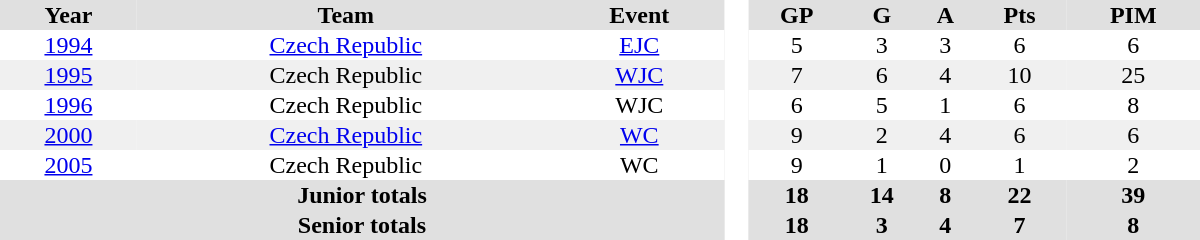<table border="0" cellpadding="1" cellspacing="0" style="text-align:center; width:50em">
<tr ALIGN="center" bgcolor="#e0e0e0">
<th>Year</th>
<th>Team</th>
<th>Event</th>
<th ALIGN="center" rowspan="99" bgcolor="#ffffff"> </th>
<th>GP</th>
<th>G</th>
<th>A</th>
<th>Pts</th>
<th>PIM</th>
</tr>
<tr>
<td><a href='#'>1994</a></td>
<td><a href='#'>Czech Republic</a></td>
<td><a href='#'>EJC</a></td>
<td>5</td>
<td>3</td>
<td>3</td>
<td>6</td>
<td>6</td>
</tr>
<tr bgcolor="#f0f0f0">
<td><a href='#'>1995</a></td>
<td>Czech Republic</td>
<td><a href='#'>WJC</a></td>
<td>7</td>
<td>6</td>
<td>4</td>
<td>10</td>
<td>25</td>
</tr>
<tr>
<td><a href='#'>1996</a></td>
<td>Czech Republic</td>
<td>WJC</td>
<td>6</td>
<td>5</td>
<td>1</td>
<td>6</td>
<td>8</td>
</tr>
<tr bgcolor="#f0f0f0">
<td><a href='#'>2000</a></td>
<td><a href='#'>Czech Republic</a></td>
<td><a href='#'>WC</a></td>
<td>9</td>
<td>2</td>
<td>4</td>
<td>6</td>
<td>6</td>
</tr>
<tr>
<td><a href='#'>2005</a></td>
<td>Czech Republic</td>
<td>WC</td>
<td>9</td>
<td>1</td>
<td>0</td>
<td>1</td>
<td>2</td>
</tr>
<tr bgcolor="#e0e0e0">
<th colspan="3">Junior totals</th>
<th>18</th>
<th>14</th>
<th>8</th>
<th>22</th>
<th>39</th>
</tr>
<tr bgcolor="#e0e0e0">
<th colspan="3">Senior totals</th>
<th>18</th>
<th>3</th>
<th>4</th>
<th>7</th>
<th>8</th>
</tr>
</table>
